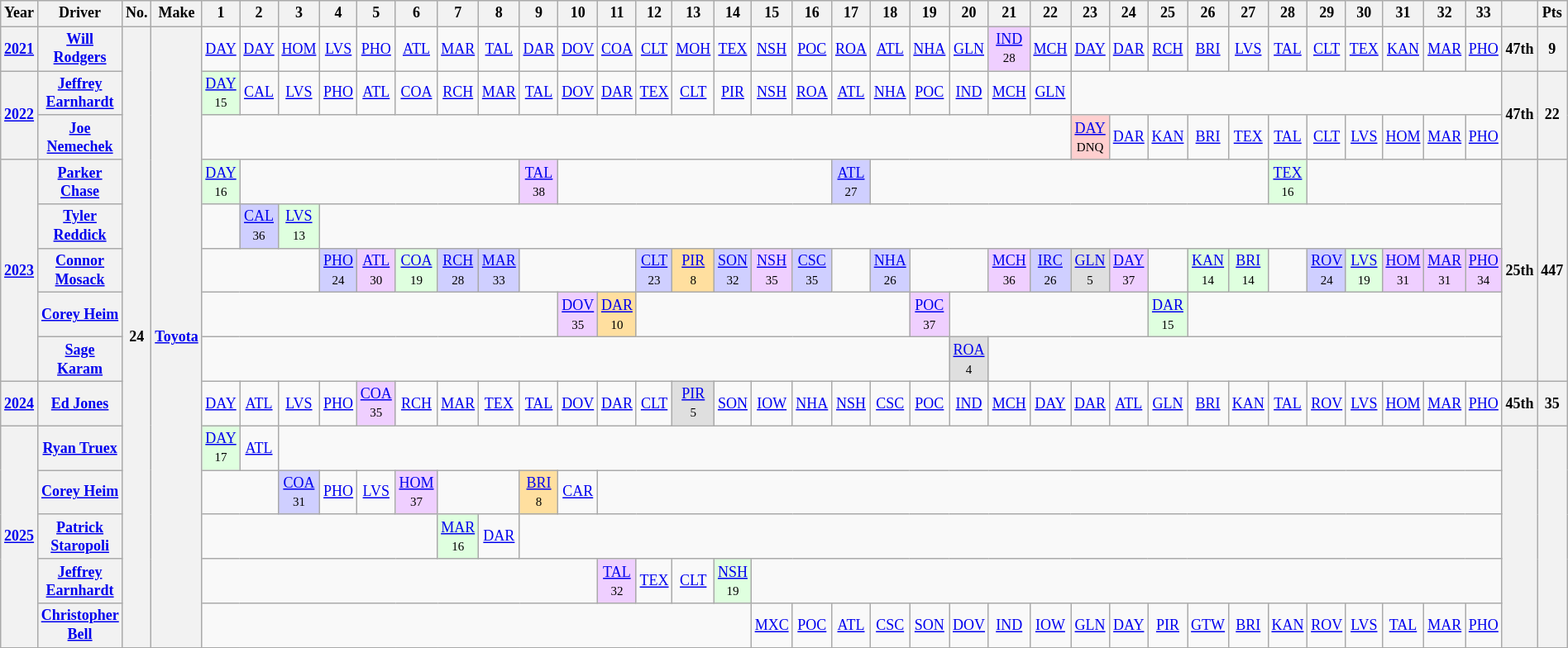<table class="wikitable" style="text-align:center; font-size:75%">
<tr>
<th>Year</th>
<th>Driver</th>
<th>No.</th>
<th>Make</th>
<th>1</th>
<th>2</th>
<th>3</th>
<th>4</th>
<th>5</th>
<th>6</th>
<th>7</th>
<th>8</th>
<th>9</th>
<th>10</th>
<th>11</th>
<th>12</th>
<th>13</th>
<th>14</th>
<th>15</th>
<th>16</th>
<th>17</th>
<th>18</th>
<th>19</th>
<th>20</th>
<th>21</th>
<th>22</th>
<th>23</th>
<th>24</th>
<th>25</th>
<th>26</th>
<th>27</th>
<th>28</th>
<th>29</th>
<th>30</th>
<th>31</th>
<th>32</th>
<th>33</th>
<th></th>
<th>Pts</th>
</tr>
<tr>
<th><a href='#'>2021</a></th>
<th><a href='#'>Will Rodgers</a></th>
<th rowspan="14">24</th>
<th rowspan="14"><a href='#'>Toyota</a></th>
<td><a href='#'>DAY</a></td>
<td><a href='#'>DAY</a></td>
<td><a href='#'>HOM</a></td>
<td><a href='#'>LVS</a></td>
<td><a href='#'>PHO</a></td>
<td><a href='#'>ATL</a></td>
<td><a href='#'>MAR</a></td>
<td><a href='#'>TAL</a></td>
<td><a href='#'>DAR</a></td>
<td><a href='#'>DOV</a></td>
<td><a href='#'>COA</a></td>
<td><a href='#'>CLT</a></td>
<td><a href='#'>MOH</a></td>
<td><a href='#'>TEX</a></td>
<td><a href='#'>NSH</a></td>
<td><a href='#'>POC</a></td>
<td><a href='#'>ROA</a></td>
<td><a href='#'>ATL</a></td>
<td><a href='#'>NHA</a></td>
<td><a href='#'>GLN</a></td>
<td style="background:#EFCFFF;"><a href='#'>IND</a><br><small>28</small></td>
<td><a href='#'>MCH</a></td>
<td><a href='#'>DAY</a></td>
<td><a href='#'>DAR</a></td>
<td><a href='#'>RCH</a></td>
<td><a href='#'>BRI</a></td>
<td><a href='#'>LVS</a></td>
<td><a href='#'>TAL</a></td>
<td><a href='#'>CLT</a></td>
<td><a href='#'>TEX</a></td>
<td><a href='#'>KAN</a></td>
<td><a href='#'>MAR</a></td>
<td><a href='#'>PHO</a></td>
<th>47th</th>
<th>9</th>
</tr>
<tr>
<th rowspan="2"><a href='#'>2022</a></th>
<th><a href='#'>Jeffrey Earnhardt</a></th>
<td style="background:#DFFFDF;"><a href='#'>DAY</a><br><small>15</small></td>
<td><a href='#'>CAL</a></td>
<td><a href='#'>LVS</a></td>
<td><a href='#'>PHO</a></td>
<td><a href='#'>ATL</a></td>
<td><a href='#'>COA</a></td>
<td><a href='#'>RCH</a></td>
<td><a href='#'>MAR</a></td>
<td><a href='#'>TAL</a></td>
<td><a href='#'>DOV</a></td>
<td><a href='#'>DAR</a></td>
<td><a href='#'>TEX</a></td>
<td><a href='#'>CLT</a></td>
<td><a href='#'>PIR</a></td>
<td><a href='#'>NSH</a></td>
<td><a href='#'>ROA</a></td>
<td><a href='#'>ATL</a></td>
<td><a href='#'>NHA</a></td>
<td><a href='#'>POC</a></td>
<td><a href='#'>IND</a></td>
<td><a href='#'>MCH</a></td>
<td><a href='#'>GLN</a></td>
<td colspan="11"></td>
<th rowspan="2">47th</th>
<th rowspan="2">22</th>
</tr>
<tr>
<th><a href='#'>Joe Nemechek</a></th>
<td colspan="22"></td>
<td style="background:#FFCFCF;"><a href='#'>DAY</a><br><small>DNQ</small></td>
<td><a href='#'>DAR</a></td>
<td><a href='#'>KAN</a></td>
<td><a href='#'>BRI</a></td>
<td><a href='#'>TEX</a></td>
<td><a href='#'>TAL</a></td>
<td><a href='#'>CLT</a></td>
<td><a href='#'>LVS</a></td>
<td><a href='#'>HOM</a></td>
<td><a href='#'>MAR</a></td>
<td><a href='#'>PHO</a></td>
</tr>
<tr>
<th rowspan="5"><a href='#'>2023</a></th>
<th><a href='#'>Parker Chase</a></th>
<td style="background:#DFFFDF;"><a href='#'>DAY</a><br><small>16</small></td>
<td colspan="7"></td>
<td style="background:#EFCFFF;"><a href='#'>TAL</a><br><small>38</small></td>
<td colspan="7"></td>
<td style="background:#CFCFFF;"><a href='#'>ATL</a><br><small>27</small></td>
<td colspan="10"></td>
<td style="background:#DFFFDF;"><a href='#'>TEX</a><br><small>16</small></td>
<td colspan="5"></td>
<th rowspan="5">25th</th>
<th rowspan="5">447</th>
</tr>
<tr>
<th><a href='#'>Tyler Reddick</a></th>
<td></td>
<td style="background:#CFCFFF;"><a href='#'>CAL</a><br><small>36</small></td>
<td style="background:#DFFFDF;"><a href='#'>LVS</a><br><small>13</small></td>
<td colspan="30"></td>
</tr>
<tr>
<th><a href='#'>Connor Mosack</a></th>
<td colspan="3"></td>
<td style="background:#CFCFFF;"><a href='#'>PHO</a><br><small>24</small></td>
<td style="background:#EFCFFF;"><a href='#'>ATL</a> <br><small>30</small></td>
<td style="background:#DFFFDF;"><a href='#'>COA</a> <br><small>19</small></td>
<td style="background:#CFCFFF;"><a href='#'>RCH</a><br><small>28</small></td>
<td style="background:#CFCFFF;"><a href='#'>MAR</a><br><small>33</small></td>
<td colspan="3"></td>
<td style="background:#CFCFFF;"><a href='#'>CLT</a><br><small>23</small></td>
<td style="background:#FFDF9F;"><a href='#'>PIR</a><br><small>8</small></td>
<td style="background:#CFCFFF;"><a href='#'>SON</a><br><small>32</small></td>
<td style="background:#EFCFFF;"><a href='#'>NSH</a><br><small>35</small></td>
<td style="background:#CFCFFF;"><a href='#'>CSC</a><br><small>35</small></td>
<td></td>
<td style="background:#CFCFFF;"><a href='#'>NHA</a><br><small>26</small></td>
<td colspan="2"></td>
<td style="background:#EFCFFF;"><a href='#'>MCH</a><br><small>36</small></td>
<td style="background:#CFCFFF;"><a href='#'>IRC</a><br><small>26</small></td>
<td style="background:#DFDFDF;"><a href='#'>GLN</a><br><small>5</small></td>
<td style="background:#EFCFFF;"><a href='#'>DAY</a><br><small>37</small></td>
<td></td>
<td style="background:#DFFFDF;"><a href='#'>KAN</a><br><small>14</small></td>
<td style="background:#DFFFDF;"><a href='#'>BRI</a><br><small>14</small></td>
<td></td>
<td style="background:#CFCFFF;"><a href='#'>ROV</a><br><small>24</small></td>
<td style="background:#DFFFDF;"><a href='#'>LVS</a><br><small>19</small></td>
<td style="background:#EFCFFF;"><a href='#'>HOM</a><br><small>31</small></td>
<td style="background:#EFCFFF;"><a href='#'>MAR</a><br><small>31</small></td>
<td style="background:#EFCFFF;"><a href='#'>PHO</a><br><small>34</small></td>
</tr>
<tr>
<th><a href='#'>Corey Heim</a></th>
<td colspan="9"></td>
<td style="background:#EFCFFF;"><a href='#'>DOV</a><br><small>35</small></td>
<td style="background:#FFDF9F;"><a href='#'>DAR</a><br><small>10</small></td>
<td colspan="7"></td>
<td style="background:#EFCFFF;"><a href='#'>POC</a><br><small>37</small></td>
<td colspan="5"></td>
<td style="background:#DFFFDF;"><a href='#'>DAR</a><br><small>15</small></td>
<td colspan="8"></td>
</tr>
<tr>
<th><a href='#'>Sage Karam</a></th>
<td colspan="19"></td>
<td style="background:#DFDFDF;"><a href='#'>ROA</a><br><small>4</small></td>
<td colspan="13"></td>
</tr>
<tr>
<th><a href='#'>2024</a></th>
<th><a href='#'>Ed Jones</a></th>
<td><a href='#'>DAY</a></td>
<td><a href='#'>ATL</a></td>
<td><a href='#'>LVS</a></td>
<td><a href='#'>PHO</a></td>
<td style="background:#EFCFFF;"><a href='#'>COA</a><br><small>35</small></td>
<td><a href='#'>RCH</a></td>
<td><a href='#'>MAR</a></td>
<td><a href='#'>TEX</a></td>
<td><a href='#'>TAL</a></td>
<td><a href='#'>DOV</a></td>
<td><a href='#'>DAR</a></td>
<td><a href='#'>CLT</a></td>
<td style="background:#DFDFDF;"><a href='#'>PIR</a><br><small>5</small></td>
<td><a href='#'>SON</a></td>
<td><a href='#'>IOW</a></td>
<td><a href='#'>NHA</a></td>
<td><a href='#'>NSH</a></td>
<td><a href='#'>CSC</a></td>
<td><a href='#'>POC</a></td>
<td><a href='#'>IND</a></td>
<td><a href='#'>MCH</a></td>
<td><a href='#'>DAY</a></td>
<td><a href='#'>DAR</a></td>
<td><a href='#'>ATL</a></td>
<td><a href='#'>GLN</a></td>
<td><a href='#'>BRI</a></td>
<td><a href='#'>KAN</a></td>
<td><a href='#'>TAL</a></td>
<td><a href='#'>ROV</a></td>
<td><a href='#'>LVS</a></td>
<td><a href='#'>HOM</a></td>
<td><a href='#'>MAR</a></td>
<td><a href='#'>PHO</a></td>
<th>45th</th>
<th>35</th>
</tr>
<tr>
<th rowspan="5"><a href='#'>2025</a></th>
<th><a href='#'>Ryan Truex</a></th>
<td style="background:#DFFFDF;"><a href='#'>DAY</a><br><small>17</small></td>
<td><a href='#'>ATL</a></td>
<td colspan="31"></td>
<th rowspan="5"></th>
<th rowspan="5"></th>
</tr>
<tr>
<th><a href='#'>Corey Heim</a></th>
<td colspan="2"></td>
<td style="background:#CFCFFF;"><a href='#'>COA</a><br><small>31</small></td>
<td><a href='#'>PHO</a></td>
<td><a href='#'>LVS</a></td>
<td style="background:#EFCFFF;"><a href='#'>HOM</a><br><small>37</small></td>
<td colspan="2"></td>
<td style="background:#FFDF9F;"><a href='#'>BRI</a><br><small>8</small></td>
<td><a href='#'>CAR</a></td>
<td colspan="23"></td>
</tr>
<tr>
<th><a href='#'>Patrick Staropoli</a></th>
<td colspan="6"></td>
<td style="background:#DFFFDF;"><a href='#'>MAR</a><br><small>16</small></td>
<td><a href='#'>DAR</a></td>
<td colspan="25"></td>
</tr>
<tr>
<th><a href='#'>Jeffrey Earnhardt</a></th>
<td colspan="10"></td>
<td style="background:#EFCFFF;"><a href='#'>TAL</a><br><small>32</small></td>
<td><a href='#'>TEX</a></td>
<td><a href='#'>CLT</a></td>
<td style="background:#DFFFDF;"><a href='#'>NSH</a><br><small>19</small></td>
<td colspan="19"></td>
</tr>
<tr>
<th><a href='#'>Christopher Bell</a></th>
<td colspan="14"></td>
<td><a href='#'>MXC</a></td>
<td><a href='#'>POC</a></td>
<td><a href='#'>ATL</a></td>
<td><a href='#'>CSC</a></td>
<td><a href='#'>SON</a></td>
<td><a href='#'>DOV</a></td>
<td><a href='#'>IND</a></td>
<td><a href='#'>IOW</a></td>
<td><a href='#'>GLN</a></td>
<td><a href='#'>DAY</a></td>
<td><a href='#'>PIR</a></td>
<td><a href='#'>GTW</a></td>
<td><a href='#'>BRI</a></td>
<td><a href='#'>KAN</a></td>
<td><a href='#'>ROV</a></td>
<td><a href='#'>LVS</a></td>
<td><a href='#'>TAL</a></td>
<td><a href='#'>MAR</a></td>
<td><a href='#'>PHO</a></td>
</tr>
<tr>
</tr>
</table>
